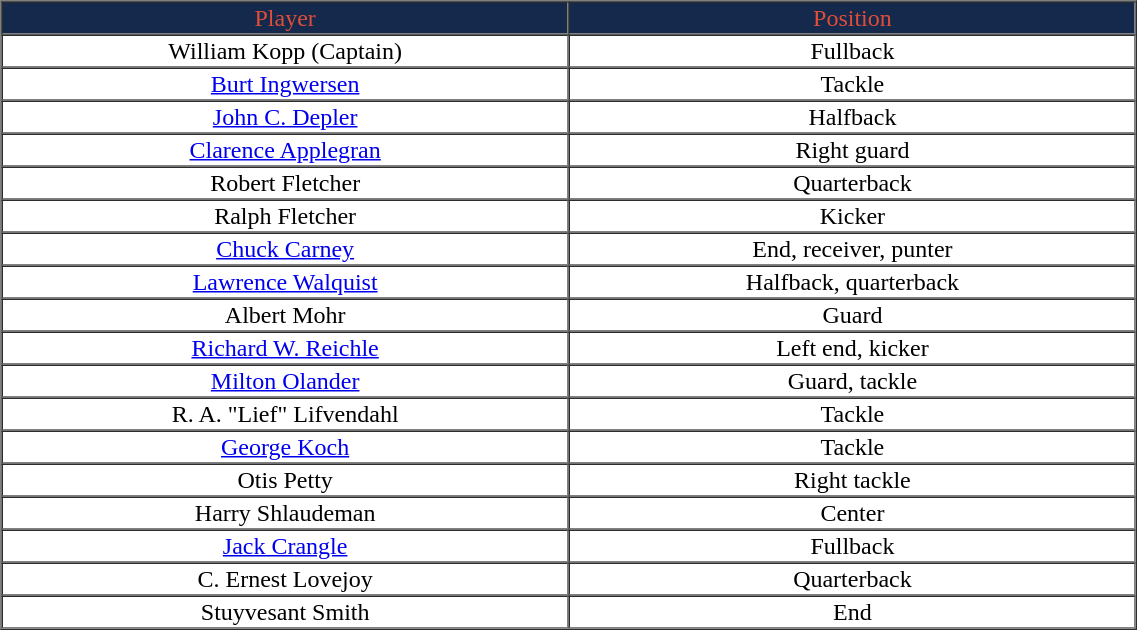<table cellpadding="1" border="1" cellspacing="0" width="60%" style="text-align:center;">
<tr style="background:#14294B; color:#DF4E38;">
<td>Player</td>
<td>Position</td>
</tr>
<tr align="center" bgcolor="">
<td>William Kopp (Captain)</td>
<td>Fullback</td>
</tr>
<tr align="center" bgcolor="">
<td><a href='#'>Burt Ingwersen</a></td>
<td>Tackle</td>
</tr>
<tr align="center" bgcolor="">
<td><a href='#'>John C. Depler</a></td>
<td>Halfback</td>
</tr>
<tr align="center" bgcolor="">
<td width="250"><a href='#'>Clarence Applegran</a></td>
<td width="250">Right guard</td>
</tr>
<tr align="center" bgcolor="">
<td>Robert Fletcher</td>
<td>Quarterback</td>
</tr>
<tr align="center" bgcolor="">
<td>Ralph Fletcher</td>
<td>Kicker</td>
</tr>
<tr align="center" bgcolor="">
<td><a href='#'>Chuck Carney</a></td>
<td>End, receiver, punter</td>
</tr>
<tr align="center" bgcolor="">
<td><a href='#'>Lawrence Walquist</a></td>
<td>Halfback, quarterback</td>
</tr>
<tr align="center" bgcolor="">
<td>Albert Mohr</td>
<td>Guard</td>
</tr>
<tr align="center" bgcolor="">
<td><a href='#'>Richard W. Reichle</a></td>
<td>Left end, kicker</td>
</tr>
<tr align="center" bgcolor="">
<td><a href='#'>Milton Olander</a></td>
<td>Guard, tackle</td>
</tr>
<tr align="center" bgcolor="">
<td>R. A. "Lief" Lifvendahl</td>
<td>Tackle</td>
</tr>
<tr align="center" bgcolor="">
<td><a href='#'>George Koch</a></td>
<td>Tackle</td>
</tr>
<tr align="center" bgcolor="">
<td>Otis Petty</td>
<td>Right tackle</td>
</tr>
<tr align="center" bgcolor="">
<td>Harry Shlaudeman</td>
<td>Center</td>
</tr>
<tr align="center" bgcolor="">
<td><a href='#'>Jack Crangle</a></td>
<td>Fullback</td>
</tr>
<tr align="center" bgcolor="">
<td>C. Ernest Lovejoy</td>
<td>Quarterback</td>
</tr>
<tr align="center" bgcolor="">
<td>Stuyvesant Smith</td>
<td>End</td>
</tr>
<tr align="center" bgcolor="">
</tr>
</table>
